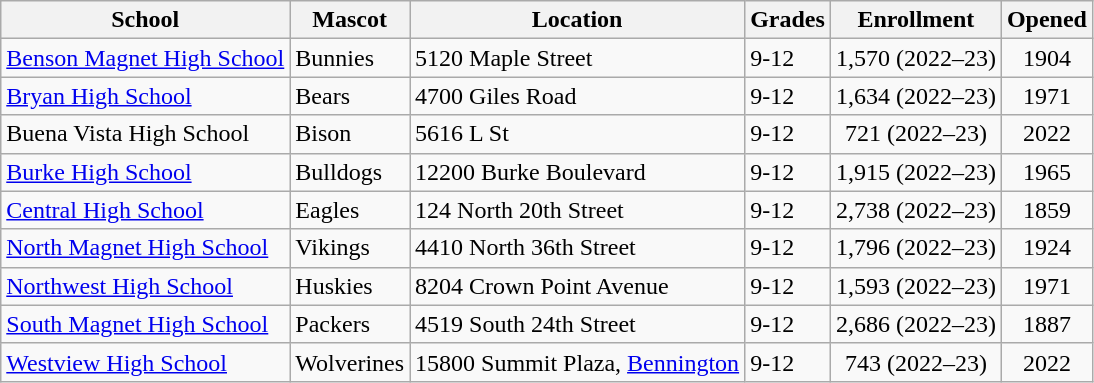<table class="wikitable sortable">
<tr>
<th><strong>School</strong></th>
<th><strong>Mascot</strong></th>
<th><strong>Location</strong></th>
<th><strong>Grades</strong></th>
<th><strong>Enrollment</strong></th>
<th><strong>Opened</strong></th>
</tr>
<tr>
<td><a href='#'>Benson Magnet High School</a></td>
<td>Bunnies</td>
<td>5120 Maple Street</td>
<td>9-12</td>
<td align=center>1,570 (2022–23)</td>
<td align=center>1904</td>
</tr>
<tr>
<td><a href='#'>Bryan High School</a></td>
<td>Bears</td>
<td>4700 Giles Road</td>
<td>9-12</td>
<td align=center>1,634 (2022–23)</td>
<td align=center>1971</td>
</tr>
<tr>
<td>Buena Vista High School</td>
<td>Bison</td>
<td>5616 L St</td>
<td>9-12</td>
<td align=center>721 (2022–23)</td>
<td align=center>2022</td>
</tr>
<tr>
<td><a href='#'>Burke High School</a></td>
<td>Bulldogs</td>
<td>12200 Burke Boulevard</td>
<td>9-12</td>
<td align=center>1,915 (2022–23)</td>
<td align=center>1965</td>
</tr>
<tr>
<td><a href='#'>Central High School</a></td>
<td>Eagles</td>
<td>124 North 20th Street</td>
<td>9-12</td>
<td align=center>2,738 (2022–23)</td>
<td align=center>1859</td>
</tr>
<tr>
<td><a href='#'>North Magnet High School</a></td>
<td>Vikings</td>
<td>4410 North 36th Street</td>
<td>9-12</td>
<td align=center>1,796 (2022–23)</td>
<td align=center>1924</td>
</tr>
<tr>
<td><a href='#'>Northwest High School</a></td>
<td>Huskies</td>
<td>8204 Crown Point Avenue</td>
<td>9-12</td>
<td align=center>1,593 (2022–23)</td>
<td align=center>1971</td>
</tr>
<tr>
<td><a href='#'>South Magnet High School</a></td>
<td>Packers</td>
<td>4519 South 24th Street</td>
<td>9-12</td>
<td align=center>2,686 (2022–23)</td>
<td align=center>1887</td>
</tr>
<tr>
<td><a href='#'>Westview High School</a></td>
<td>Wolverines</td>
<td>15800 Summit Plaza, <a href='#'>Bennington</a></td>
<td>9-12</td>
<td align=center>743 (2022–23)</td>
<td align=center>2022</td>
</tr>
</table>
